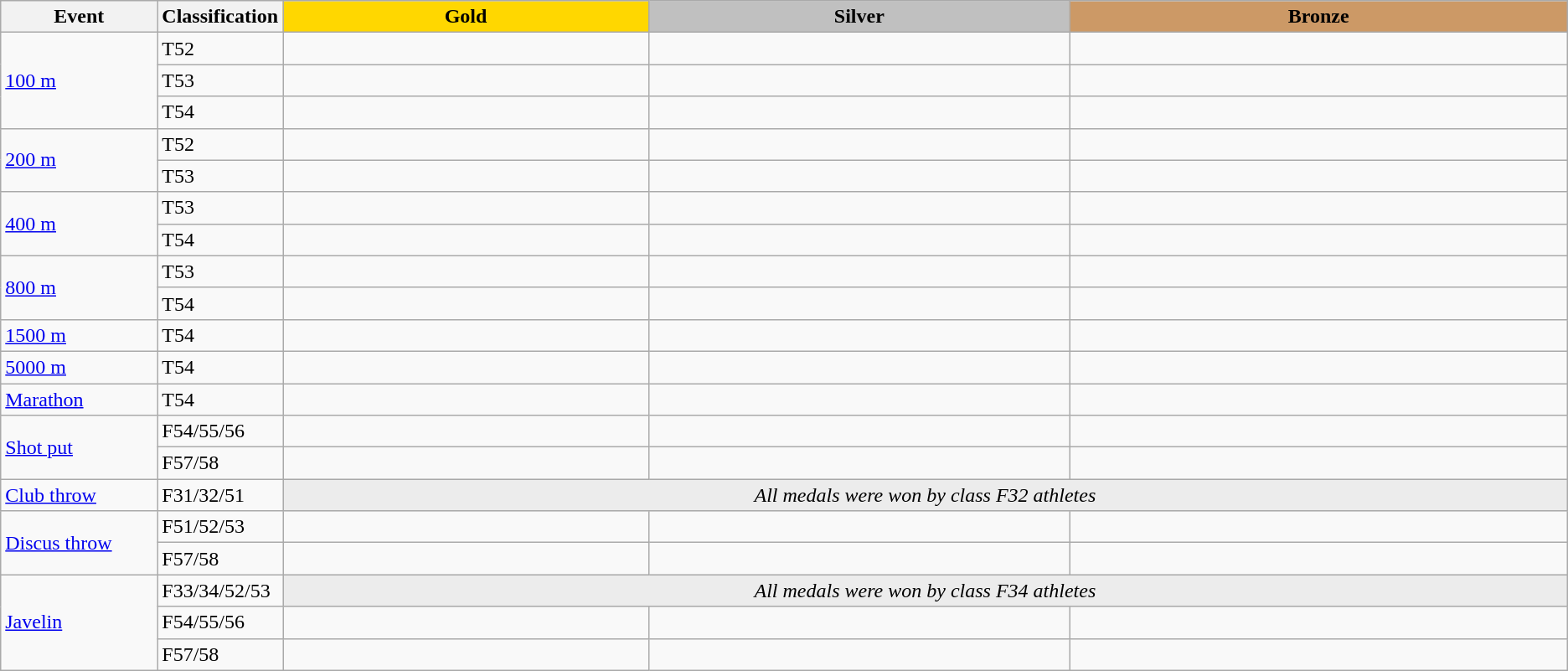<table class=wikitable style="font-size:100%">
<tr>
<th rowspan="1" width="10%">Event</th>
<th rowspan="1" width="5%">Classification</th>
<th rowspan="1" style="background:gold;">Gold</th>
<th colspan="1" style="background:silver;">Silver</th>
<th colspan="1" style="background:#CC9966;">Bronze</th>
</tr>
<tr>
<td rowspan="3"><a href='#'>100 m</a></td>
<td>T52<br></td>
<td></td>
<td></td>
<td></td>
</tr>
<tr>
<td>T53<br></td>
<td></td>
<td></td>
<td></td>
</tr>
<tr>
<td>T54<br></td>
<td></td>
<td></td>
<td></td>
</tr>
<tr>
<td rowspan="2"><a href='#'>200 m</a></td>
<td>T52<br></td>
<td></td>
<td></td>
<td></td>
</tr>
<tr>
<td>T53<br></td>
<td></td>
<td></td>
<td></td>
</tr>
<tr>
<td rowspan="2"><a href='#'>400 m</a></td>
<td>T53<br></td>
<td></td>
<td></td>
<td></td>
</tr>
<tr>
<td>T54<br></td>
<td></td>
<td></td>
<td></td>
</tr>
<tr>
<td rowspan="2"><a href='#'>800 m</a></td>
<td>T53<br></td>
<td></td>
<td></td>
<td></td>
</tr>
<tr>
<td>T54<br></td>
<td></td>
<td></td>
<td></td>
</tr>
<tr>
<td><a href='#'>1500 m</a></td>
<td>T54<br></td>
<td></td>
<td></td>
<td></td>
</tr>
<tr>
<td><a href='#'>5000 m</a></td>
<td>T54<br></td>
<td></td>
<td></td>
<td></td>
</tr>
<tr>
<td><a href='#'>Marathon</a></td>
<td>T54<br></td>
<td></td>
<td></td>
<td></td>
</tr>
<tr>
<td rowspan="2"><a href='#'>Shot put</a></td>
<td>F54/55/56<br></td>
<td></td>
<td></td>
<td></td>
</tr>
<tr>
<td>F57/58<br></td>
<td></td>
<td></td>
<td></td>
</tr>
<tr>
<td><a href='#'>Club throw</a></td>
<td>F31/32/51<br></td>
<td colspan="3" style="text-align:center; background:#ececec;"><em>All medals were won by class F32 athletes</em></td>
</tr>
<tr>
<td rowspan="2"><a href='#'>Discus throw</a></td>
<td>F51/52/53<br></td>
<td></td>
<td></td>
<td></td>
</tr>
<tr>
<td>F57/58<br></td>
<td></td>
<td></td>
<td></td>
</tr>
<tr>
<td rowspan="3"><a href='#'>Javelin</a></td>
<td>F33/34/52/53<br></td>
<td colspan="3" style="text-align:center; background:#ececec;"><em>All medals were won by class F34 athletes</em></td>
</tr>
<tr>
<td>F54/55/56<br></td>
<td></td>
<td></td>
<td></td>
</tr>
<tr>
<td>F57/58<br></td>
<td></td>
<td></td>
<td></td>
</tr>
</table>
